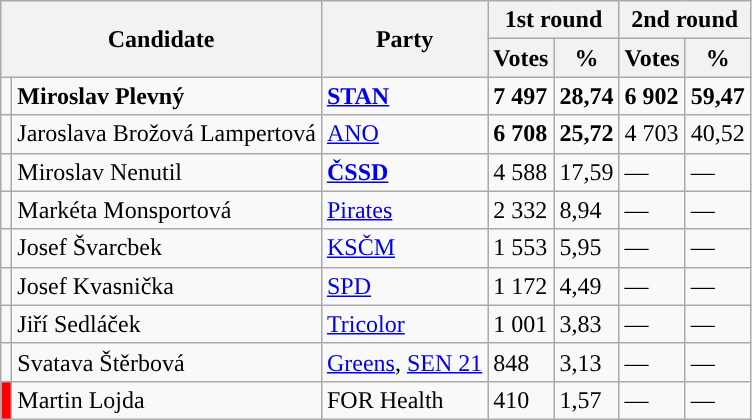<table class="wikitable sortable">
<tr>
<th colspan="2" rowspan="2">Candidate</th>
<th rowspan="2">Party</th>
<th colspan="2">1st round</th>
<th colspan="2">2nd round</th>
</tr>
<tr>
<th>Votes</th>
<th>%</th>
<th>Votes</th>
<th>%</th>
</tr>
<tr>
<td style="background-color:"></td>
<td><strong>Miroslav Plevný</strong></td>
<td><a href='#'><strong>STAN</strong></a></td>
<td><strong>7 497</strong></td>
<td><strong>28,74</strong></td>
<td><strong>6 902</strong></td>
<td><strong>59,47</strong></td>
</tr>
<tr>
<td style="background-color:"></td>
<td>Jaroslava Brožová Lampertová</td>
<td><a href='#'>ANO</a></td>
<td><strong>6 708</strong></td>
<td><strong>25,72</strong></td>
<td>4 703</td>
<td>40,52</td>
</tr>
<tr>
<td style="background-color:"></td>
<td>Miroslav Nenutil</td>
<td><strong><a href='#'>ČSSD</a></strong></td>
<td>4 588</td>
<td>17,59</td>
<td>—</td>
<td>—</td>
</tr>
<tr>
<td style="background-color:"></td>
<td>Markéta Monsportová</td>
<td><a href='#'>Pirates</a></td>
<td>2 332</td>
<td>8,94</td>
<td>—</td>
<td>—</td>
</tr>
<tr>
<td style="background-color:"></td>
<td>Josef Švarcbek</td>
<td><a href='#'>KSČM</a></td>
<td>1 553</td>
<td>5,95</td>
<td>—</td>
<td>—</td>
</tr>
<tr>
<td style="background-color:"></td>
<td>Josef Kvasnička</td>
<td><a href='#'>SPD</a></td>
<td>1 172</td>
<td>4,49</td>
<td>—</td>
<td>—</td>
</tr>
<tr>
<td style="background-color:"></td>
<td>Jiří Sedláček</td>
<td><a href='#'>Tricolor</a></td>
<td>1 001</td>
<td>3,83</td>
<td>—</td>
<td>—</td>
</tr>
<tr>
<td style="background-color:"></td>
<td>Svatava Štěrbová</td>
<td><a href='#'>Greens</a>, <a href='#'>SEN 21</a></td>
<td>848</td>
<td>3,13</td>
<td>—</td>
<td>—</td>
</tr>
<tr>
<td style="background-color:red"></td>
<td>Martin Lojda</td>
<td>FOR Health</td>
<td>410</td>
<td>1,57</td>
<td>—</td>
<td>—</td>
</tr>
</table>
